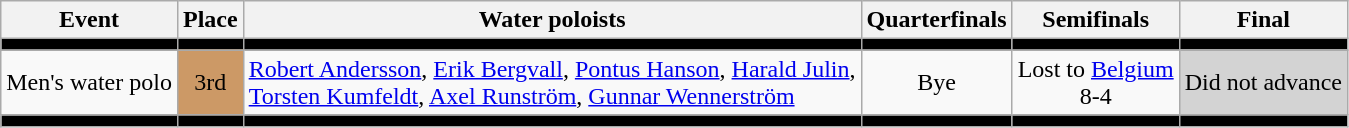<table class=wikitable>
<tr>
<th>Event</th>
<th>Place</th>
<th>Water poloists</th>
<th>Quarterfinals</th>
<th>Semifinals</th>
<th>Final</th>
</tr>
<tr bgcolor=black>
<td></td>
<td></td>
<td></td>
<td></td>
<td></td>
<td></td>
</tr>
<tr align=center>
<td align=left>Men's water polo</td>
<td bgcolor=cc9966>3rd</td>
<td align=left><a href='#'>Robert Andersson</a>, <a href='#'>Erik Bergvall</a>, <a href='#'>Pontus Hanson</a>, <a href='#'>Harald Julin</a>, <br> <a href='#'>Torsten Kumfeldt</a>, <a href='#'>Axel Runström</a>, <a href='#'>Gunnar Wennerström</a></td>
<td>Bye</td>
<td>Lost to <a href='#'>Belgium</a> <br> 8-4</td>
<td bgcolor=lightgray>Did not advance</td>
</tr>
<tr bgcolor=black>
<td></td>
<td></td>
<td></td>
<td></td>
<td></td>
<td></td>
</tr>
</table>
